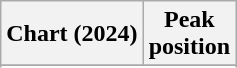<table class="wikitable sortable plainrowheaders" style="text-align:center">
<tr>
<th scope="col">Chart (2024)</th>
<th scope="col">Peak<br>position</th>
</tr>
<tr>
</tr>
<tr>
</tr>
<tr>
</tr>
</table>
